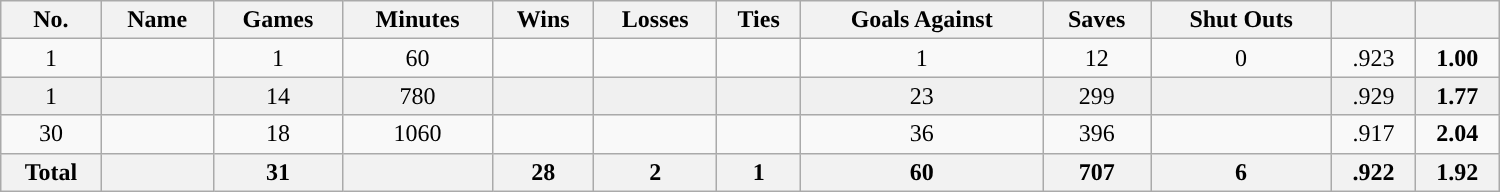<table class="wikitable sortable" width ="1000">
<tr align="center">
<th><strong>No.</strong></th>
<th><strong>Name</strong></th>
<th><strong>Games</strong></th>
<th><strong>Minutes</strong></th>
<th><strong>Wins</strong></th>
<th><strong>Losses</strong></th>
<th><strong>Ties</strong></th>
<th><strong>Goals Against</strong></th>
<th><strong>Saves</strong></th>
<th><strong>Shut Outs</strong></th>
<th><strong><a href='#'></a></strong></th>
<th><strong><a href='#'></a></strong></th>
</tr>
<tr align="center">
<td>1</td>
<td></td>
<td>1</td>
<td>60</td>
<td></td>
<td></td>
<td></td>
<td>1</td>
<td>12</td>
<td>0</td>
<td>.923</td>
<td><strong>1.00</strong></td>
</tr>
<tr align="center" bgcolor="#f0f0f0">
<td>1</td>
<td></td>
<td>14</td>
<td>780</td>
<td></td>
<td></td>
<td></td>
<td>23</td>
<td>299</td>
<td></td>
<td>.929</td>
<td><strong>1.77</strong></td>
</tr>
<tr align="center">
<td>30</td>
<td></td>
<td>18</td>
<td>1060</td>
<td></td>
<td></td>
<td></td>
<td>36</td>
<td>396</td>
<td></td>
<td>.917</td>
<td><strong>2.04</strong></td>
</tr>
<tr>
<th>Total</th>
<th></th>
<th>31</th>
<th></th>
<th>28</th>
<th>2</th>
<th>1</th>
<th>60</th>
<th>707</th>
<th>6</th>
<th>.922</th>
<th>1.92</th>
</tr>
</table>
